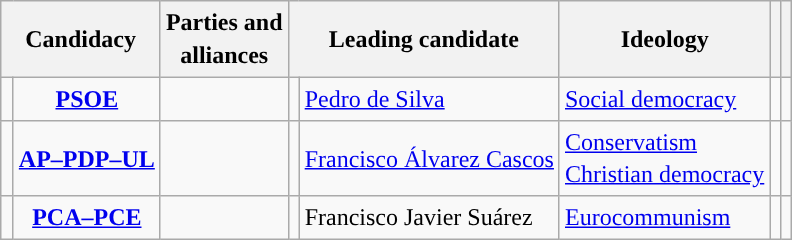<table class="wikitable" style="line-height:1.35em; text-align:left;">
<tr>
<th colspan="2">Candidacy</th>
<th>Parties and<br>alliances</th>
<th colspan="2">Leading candidate</th>
<th>Ideology</th>
<th></th>
<th></th>
</tr>
<tr>
<td width="1" style="color:inherit;background:"></td>
<td align="center"><strong><a href='#'>PSOE</a></strong></td>
<td></td>
<td></td>
<td><a href='#'>Pedro de Silva</a></td>
<td><a href='#'>Social democracy</a></td>
<td></td>
<td><br></td>
</tr>
<tr>
<td style="color:inherit;background:"></td>
<td align="center"><strong><a href='#'>AP–PDP–UL</a></strong></td>
<td></td>
<td></td>
<td><a href='#'>Francisco Álvarez Cascos</a></td>
<td><a href='#'>Conservatism</a><br><a href='#'>Christian democracy</a></td>
<td></td>
<td></td>
</tr>
<tr>
<td style="color:inherit;background:"></td>
<td align="center"><strong><a href='#'>PCA–PCE</a></strong></td>
<td></td>
<td></td>
<td>Francisco Javier Suárez</td>
<td><a href='#'>Eurocommunism</a></td>
<td></td>
<td></td>
</tr>
</table>
